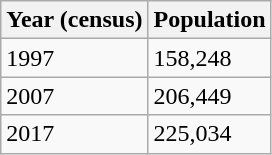<table class="wikitable">
<tr>
<th>Year (census)</th>
<th>Population</th>
</tr>
<tr>
<td>1997</td>
<td>158,248</td>
</tr>
<tr>
<td>2007</td>
<td>206,449</td>
</tr>
<tr>
<td>2017</td>
<td>225,034</td>
</tr>
</table>
